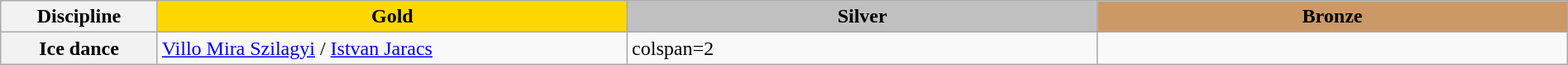<table class="wikitable unsortable" style="text-align:left; width:100%;">
<tr>
<th scope="col" style="width:10%">Discipline</th>
<td scope="col" style="text-align:center; width:30%; background:gold"><strong>Gold</strong></td>
<td scope="col" style="text-align:center; width:30%; background:silver"><strong>Silver</strong></td>
<td scope="col" style="text-align:center; width:30%; background:#c96"><strong>Bronze</strong></td>
</tr>
<tr>
<th scope=row">Ice dance</th>
<td><a href='#'>Villo Mira Szilagyi</a> / <a href='#'>Istvan Jaracs</a></td>
<td>colspan=2</td>
</tr>
</table>
